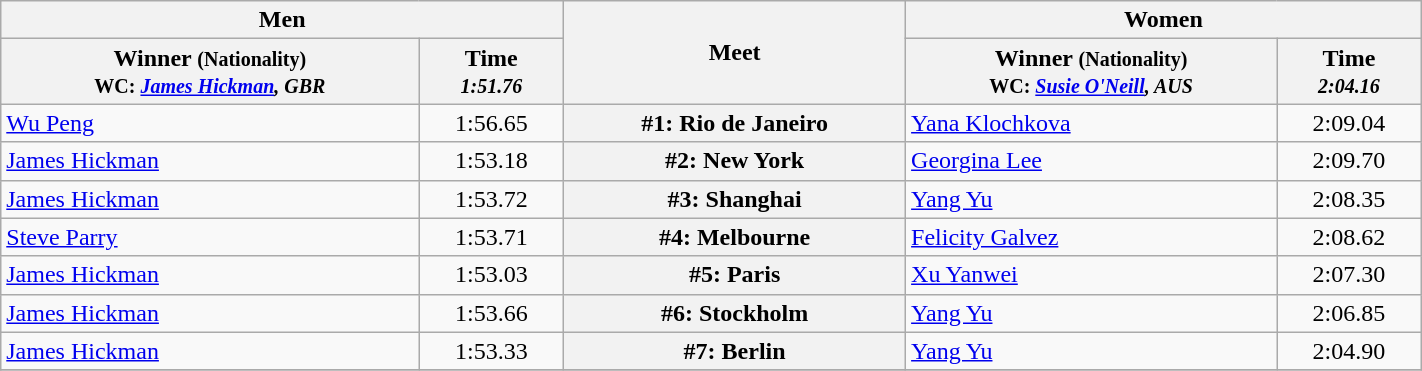<table class=wikitable width="75%">
<tr>
<th colspan="2">Men</th>
<th rowspan="2">Meet</th>
<th colspan="2">Women</th>
</tr>
<tr>
<th>Winner <small>(Nationality) <br> WC: <em><a href='#'>James Hickman</a>, GBR</em> </small></th>
<th>Time <small><br> <em>1:51.76</em> </small></th>
<th>Winner <small>(Nationality) <br> WC: <em><a href='#'>Susie O'Neill</a>, AUS</em> </small></th>
<th>Time <small><br> <em>2:04.16</em> </small></th>
</tr>
<tr>
<td> <a href='#'>Wu Peng</a></td>
<td align=center>1:56.65</td>
<th>#1: Rio de Janeiro</th>
<td> <a href='#'>Yana Klochkova</a></td>
<td align=center>2:09.04</td>
</tr>
<tr>
<td> <a href='#'>James Hickman</a></td>
<td align=center>1:53.18</td>
<th>#2: New York</th>
<td> <a href='#'>Georgina Lee</a></td>
<td align=center>2:09.70</td>
</tr>
<tr>
<td> <a href='#'>James Hickman</a></td>
<td align=center>1:53.72</td>
<th>#3: Shanghai</th>
<td> <a href='#'>Yang Yu</a></td>
<td align=center>2:08.35</td>
</tr>
<tr>
<td> <a href='#'>Steve Parry</a></td>
<td align=center>1:53.71</td>
<th>#4: Melbourne</th>
<td> <a href='#'>Felicity Galvez</a></td>
<td align=center>2:08.62</td>
</tr>
<tr>
<td> <a href='#'>James Hickman</a></td>
<td align=center>1:53.03</td>
<th>#5: Paris</th>
<td> <a href='#'>Xu Yanwei</a></td>
<td align=center>2:07.30</td>
</tr>
<tr>
<td> <a href='#'>James Hickman</a></td>
<td align=center>1:53.66</td>
<th>#6: Stockholm</th>
<td> <a href='#'>Yang Yu</a></td>
<td align=center>2:06.85</td>
</tr>
<tr>
<td> <a href='#'>James Hickman</a></td>
<td align=center>1:53.33</td>
<th>#7: Berlin</th>
<td> <a href='#'>Yang Yu</a></td>
<td align=center>2:04.90</td>
</tr>
<tr>
</tr>
</table>
